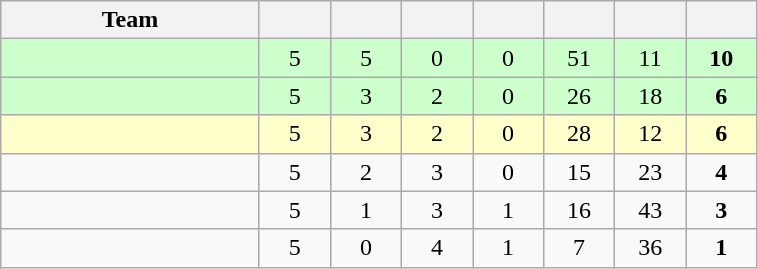<table class="wikitable" style="text-align:center;">
<tr>
<th width=165>Team</th>
<th width=40></th>
<th width=40></th>
<th width=40></th>
<th width=40></th>
<th width=40></th>
<th width=40></th>
<th width=40></th>
</tr>
<tr style="background:#ccffcc">
<td align=left></td>
<td>5</td>
<td>5</td>
<td>0</td>
<td>0</td>
<td>51</td>
<td>11</td>
<td><strong>10</strong></td>
</tr>
<tr style="background:#ccffcc">
<td align=left></td>
<td>5</td>
<td>3</td>
<td>2</td>
<td>0</td>
<td>26</td>
<td>18</td>
<td><strong>6</strong></td>
</tr>
<tr style="background:#ffffcc">
<td align=left></td>
<td>5</td>
<td>3</td>
<td>2</td>
<td>0</td>
<td>28</td>
<td>12</td>
<td><strong>6</strong></td>
</tr>
<tr>
<td align=left></td>
<td>5</td>
<td>2</td>
<td>3</td>
<td>0</td>
<td>15</td>
<td>23</td>
<td><strong>4</strong></td>
</tr>
<tr>
<td align=left></td>
<td>5</td>
<td>1</td>
<td>3</td>
<td>1</td>
<td>16</td>
<td>43</td>
<td><strong>3</strong></td>
</tr>
<tr>
<td align=left></td>
<td>5</td>
<td>0</td>
<td>4</td>
<td>1</td>
<td>7</td>
<td>36</td>
<td><strong>1</strong></td>
</tr>
</table>
